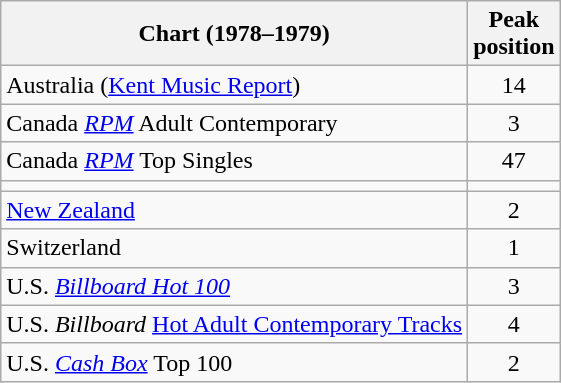<table class="wikitable sortable">
<tr>
<th align="left">Chart (1978–1979)</th>
<th align="left">Peak<br>position</th>
</tr>
<tr>
<td>Australia (<a href='#'>Kent Music Report</a>)</td>
<td style="text-align:center;">14</td>
</tr>
<tr>
<td>Canada <a href='#'><em>RPM</em></a> Adult Contemporary</td>
<td style="text-align:center;">3</td>
</tr>
<tr>
<td align="left">Canada <a href='#'><em>RPM</em></a> Top Singles</td>
<td style="text-align:center;">47</td>
</tr>
<tr>
<td></td>
</tr>
<tr>
<td align="left"><a href='#'>New Zealand</a></td>
<td style="text-align:center;">2</td>
</tr>
<tr>
<td>Switzerland</td>
<td style="text-align:center;">1</td>
</tr>
<tr>
<td align="left">U.S. <em><a href='#'>Billboard Hot 100</a></em> </td>
<td style="text-align:center;">3</td>
</tr>
<tr>
<td align="left">U.S. <em>Billboard</em> <a href='#'>Hot Adult Contemporary Tracks</a></td>
<td style="text-align:center;">4</td>
</tr>
<tr>
<td>U.S. <a href='#'><em>Cash Box</em></a> Top 100</td>
<td style="text-align:center;">2</td>
</tr>
</table>
